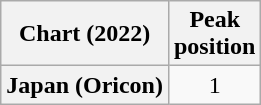<table class="wikitable plainrowheaders" style="text-align:center">
<tr>
<th scope="col">Chart (2022)</th>
<th scope="col">Peak<br>position</th>
</tr>
<tr>
<th scope="row">Japan (Oricon)</th>
<td>1</td>
</tr>
</table>
